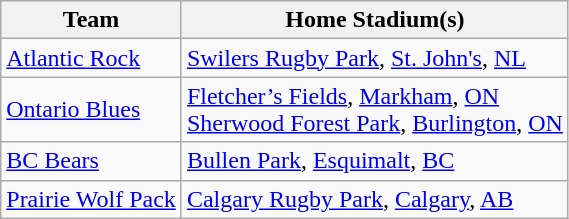<table class="wikitable">
<tr>
<th>Team</th>
<th>Home Stadium(s)</th>
</tr>
<tr>
<td><a href='#'>Atlantic Rock</a></td>
<td><a href='#'>Swilers Rugby Park</a>, <a href='#'>St. John's</a>, <a href='#'>NL</a></td>
</tr>
<tr>
<td><a href='#'>Ontario Blues</a></td>
<td><a href='#'>Fletcher’s Fields</a>, <a href='#'>Markham</a>, <a href='#'>ON</a> <br> <a href='#'>Sherwood Forest Park</a>, <a href='#'>Burlington</a>, <a href='#'>ON</a></td>
</tr>
<tr>
<td><a href='#'>BC Bears</a></td>
<td><a href='#'>Bullen Park</a>, <a href='#'>Esquimalt</a>, <a href='#'>BC</a></td>
</tr>
<tr>
<td><a href='#'>Prairie Wolf Pack</a></td>
<td><a href='#'>Calgary Rugby Park</a>, <a href='#'>Calgary</a>, <a href='#'>AB</a></td>
</tr>
</table>
